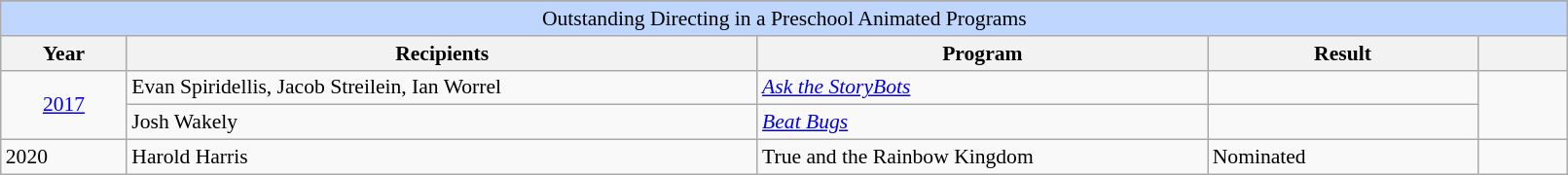<table class="wikitable plainrowheaders" style="font-size: 90%" width=85%>
<tr>
</tr>
<tr ---- bgcolor="#bfd7ff">
<td colspan=6 align=center>Outstanding Directing in a Preschool Animated Programs</td>
</tr>
<tr ---- bgcolor="#ebf5ff">
<th scope="col" style="width:7%;">Year</th>
<th scope="col" style="width:35%;">Recipients</th>
<th scope="col" style="width:25%;">Program</th>
<th scope="col" style="width:15%;">Result</th>
<th scope="col" class="unsortable" style="width:5%;"></th>
</tr>
<tr>
<td rowspan="2" style="text-align:center;"><a href='#'>2017</a></td>
<td>Evan Spiridellis, Jacob Streilein, Ian Worrel</td>
<td><em><a href='#'>Ask the StoryBots</a></em></td>
<td></td>
<td rowspan="2" style="text-align:center;"></td>
</tr>
<tr>
<td>Josh Wakely</td>
<td><em><a href='#'>Beat Bugs</a></em></td>
<td></td>
</tr>
<tr>
<td>2020</td>
<td>Harold Harris</td>
<td>True and the Rainbow Kingdom</td>
<td>Nominated</td>
<td></td>
</tr>
</table>
